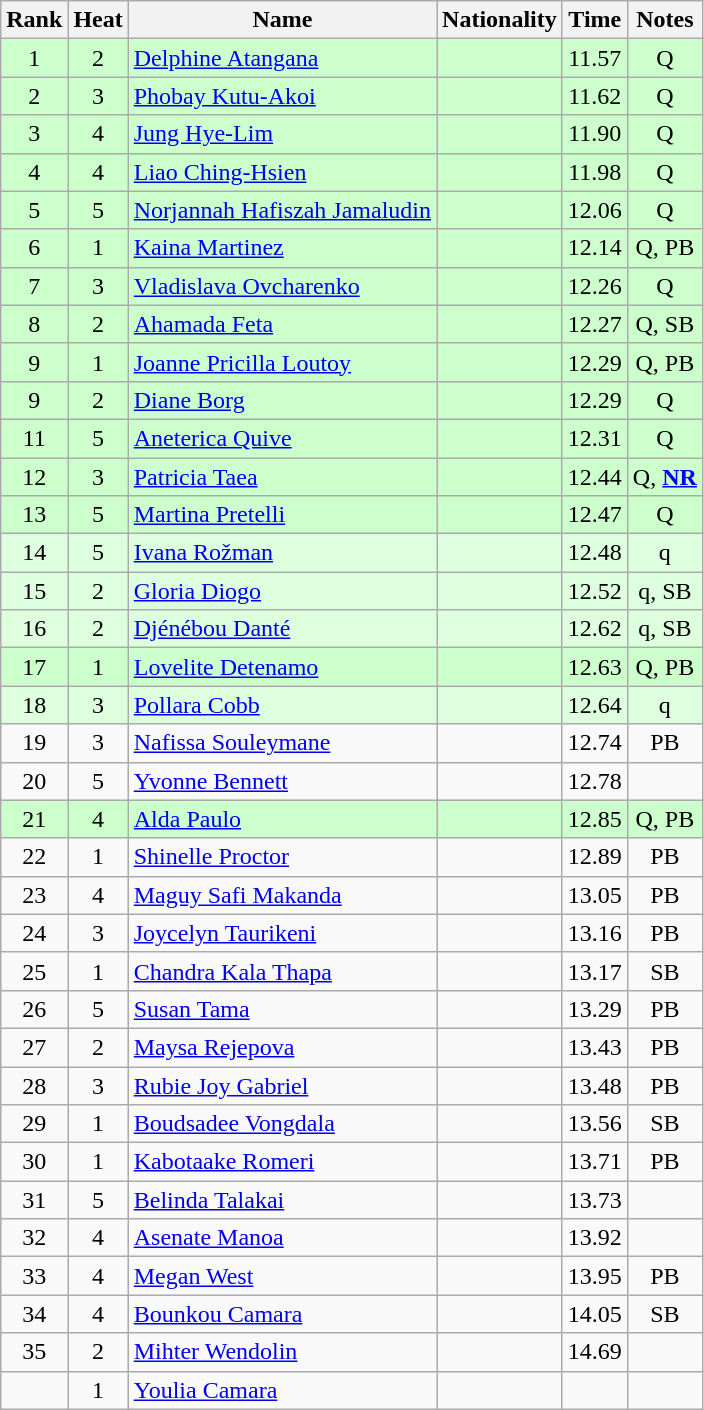<table class="wikitable sortable" style="text-align:center">
<tr>
<th>Rank</th>
<th>Heat</th>
<th>Name</th>
<th>Nationality</th>
<th>Time</th>
<th>Notes</th>
</tr>
<tr bgcolor=ccffcc>
<td>1</td>
<td>2</td>
<td align=left><a href='#'>Delphine Atangana</a></td>
<td align=left></td>
<td>11.57</td>
<td>Q</td>
</tr>
<tr bgcolor=ccffcc>
<td>2</td>
<td>3</td>
<td align=left><a href='#'>Phobay Kutu-Akoi</a></td>
<td align=left></td>
<td>11.62</td>
<td>Q</td>
</tr>
<tr bgcolor=ccffcc>
<td>3</td>
<td>4</td>
<td align=left><a href='#'>Jung Hye-Lim</a></td>
<td align=left></td>
<td>11.90</td>
<td>Q</td>
</tr>
<tr bgcolor=ccffcc>
<td>4</td>
<td>4</td>
<td align=left><a href='#'>Liao Ching-Hsien</a></td>
<td align=left></td>
<td>11.98</td>
<td>Q</td>
</tr>
<tr bgcolor=ccffcc>
<td>5</td>
<td>5</td>
<td align=left><a href='#'>Norjannah Hafiszah Jamaludin</a></td>
<td align=left></td>
<td>12.06</td>
<td>Q</td>
</tr>
<tr bgcolor=ccffcc>
<td>6</td>
<td>1</td>
<td align=left><a href='#'>Kaina Martinez</a></td>
<td align=left></td>
<td>12.14</td>
<td>Q, PB</td>
</tr>
<tr bgcolor=ccffcc>
<td>7</td>
<td>3</td>
<td align=left><a href='#'>Vladislava Ovcharenko</a></td>
<td align=left></td>
<td>12.26</td>
<td>Q</td>
</tr>
<tr bgcolor=ccffcc>
<td>8</td>
<td>2</td>
<td align=left><a href='#'>Ahamada Feta</a></td>
<td align=left></td>
<td>12.27</td>
<td>Q, SB</td>
</tr>
<tr bgcolor=ccffcc>
<td>9</td>
<td>1</td>
<td align=left><a href='#'>Joanne Pricilla Loutoy</a></td>
<td align=left></td>
<td>12.29</td>
<td>Q, PB</td>
</tr>
<tr bgcolor=ccffcc>
<td>9</td>
<td>2</td>
<td align=left><a href='#'>Diane Borg</a></td>
<td align=left></td>
<td>12.29</td>
<td>Q</td>
</tr>
<tr bgcolor=ccffcc>
<td>11</td>
<td>5</td>
<td align=left><a href='#'>Aneterica Quive</a></td>
<td align=left></td>
<td>12.31</td>
<td>Q</td>
</tr>
<tr bgcolor=ccffcc>
<td>12</td>
<td>3</td>
<td align=left><a href='#'>Patricia Taea</a></td>
<td align=left></td>
<td>12.44</td>
<td>Q, <strong><a href='#'>NR</a></strong></td>
</tr>
<tr bgcolor=ccffcc>
<td>13</td>
<td>5</td>
<td align=left><a href='#'>Martina Pretelli</a></td>
<td align=left></td>
<td>12.47</td>
<td>Q</td>
</tr>
<tr bgcolor=ddffdd>
<td>14</td>
<td>5</td>
<td align=left><a href='#'>Ivana Rožman</a></td>
<td align=left></td>
<td>12.48</td>
<td>q</td>
</tr>
<tr bgcolor=ddffdd>
<td>15</td>
<td>2</td>
<td align=left><a href='#'>Gloria Diogo</a></td>
<td align=left></td>
<td>12.52</td>
<td>q, SB</td>
</tr>
<tr bgcolor=ddffdd>
<td>16</td>
<td>2</td>
<td align=left><a href='#'>Djénébou Danté</a></td>
<td align=left></td>
<td>12.62</td>
<td>q, SB</td>
</tr>
<tr bgcolor=ccffcc>
<td>17</td>
<td>1</td>
<td align=left><a href='#'>Lovelite Detenamo</a></td>
<td align=left></td>
<td>12.63</td>
<td>Q, PB</td>
</tr>
<tr bgcolor=ddffdd>
<td>18</td>
<td>3</td>
<td align=left><a href='#'>Pollara Cobb</a></td>
<td align=left></td>
<td>12.64</td>
<td>q</td>
</tr>
<tr>
<td>19</td>
<td>3</td>
<td align=left><a href='#'>Nafissa Souleymane</a></td>
<td align=left></td>
<td>12.74</td>
<td>PB</td>
</tr>
<tr>
<td>20</td>
<td>5</td>
<td align=left><a href='#'>Yvonne Bennett</a></td>
<td align=left></td>
<td>12.78</td>
<td></td>
</tr>
<tr bgcolor=ccffcc>
<td>21</td>
<td>4</td>
<td align=left><a href='#'>Alda Paulo</a></td>
<td align=left></td>
<td>12.85</td>
<td>Q, PB</td>
</tr>
<tr>
<td>22</td>
<td>1</td>
<td align=left><a href='#'>Shinelle Proctor</a></td>
<td align=left></td>
<td>12.89</td>
<td>PB</td>
</tr>
<tr>
<td>23</td>
<td>4</td>
<td align=left><a href='#'>Maguy Safi Makanda</a></td>
<td align=left></td>
<td>13.05</td>
<td>PB</td>
</tr>
<tr>
<td>24</td>
<td>3</td>
<td align=left><a href='#'>Joycelyn Taurikeni</a></td>
<td align=left></td>
<td>13.16</td>
<td>PB</td>
</tr>
<tr>
<td>25</td>
<td>1</td>
<td align=left><a href='#'>Chandra Kala Thapa</a></td>
<td align=left></td>
<td>13.17</td>
<td>SB</td>
</tr>
<tr>
<td>26</td>
<td>5</td>
<td align=left><a href='#'>Susan Tama</a></td>
<td align=left></td>
<td>13.29</td>
<td>PB</td>
</tr>
<tr>
<td>27</td>
<td>2</td>
<td align=left><a href='#'>Maysa Rejepova</a></td>
<td align=left></td>
<td>13.43</td>
<td>PB</td>
</tr>
<tr>
<td>28</td>
<td>3</td>
<td align=left><a href='#'>Rubie Joy Gabriel</a></td>
<td align=left></td>
<td>13.48</td>
<td>PB</td>
</tr>
<tr>
<td>29</td>
<td>1</td>
<td align=left><a href='#'>Boudsadee Vongdala</a></td>
<td align=left></td>
<td>13.56</td>
<td>SB</td>
</tr>
<tr>
<td>30</td>
<td>1</td>
<td align=left><a href='#'>Kabotaake Romeri</a></td>
<td align=left></td>
<td>13.71</td>
<td>PB</td>
</tr>
<tr>
<td>31</td>
<td>5</td>
<td align=left><a href='#'>Belinda Talakai</a></td>
<td align=left></td>
<td>13.73</td>
<td></td>
</tr>
<tr>
<td>32</td>
<td>4</td>
<td align=left><a href='#'>Asenate Manoa</a></td>
<td align=left></td>
<td>13.92</td>
<td></td>
</tr>
<tr>
<td>33</td>
<td>4</td>
<td align=left><a href='#'>Megan West</a></td>
<td align=left></td>
<td>13.95</td>
<td>PB</td>
</tr>
<tr>
<td>34</td>
<td>4</td>
<td align=left><a href='#'>Bounkou Camara</a></td>
<td align=left></td>
<td>14.05</td>
<td>SB</td>
</tr>
<tr>
<td>35</td>
<td>2</td>
<td align=left><a href='#'>Mihter Wendolin</a></td>
<td align=left></td>
<td>14.69</td>
<td></td>
</tr>
<tr>
<td></td>
<td>1</td>
<td align=left><a href='#'>Youlia Camara</a></td>
<td align=left></td>
<td></td>
<td></td>
</tr>
</table>
